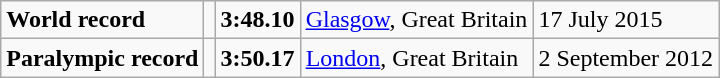<table class="wikitable">
<tr>
<td><strong>World record</strong></td>
<td></td>
<td><strong>3:48.10</strong></td>
<td><a href='#'>Glasgow</a>, Great Britain</td>
<td>17 July 2015</td>
</tr>
<tr>
<td><strong>Paralympic record</strong></td>
<td></td>
<td><strong>3:50.17</strong></td>
<td><a href='#'>London</a>, Great Britain</td>
<td>2 September 2012</td>
</tr>
</table>
